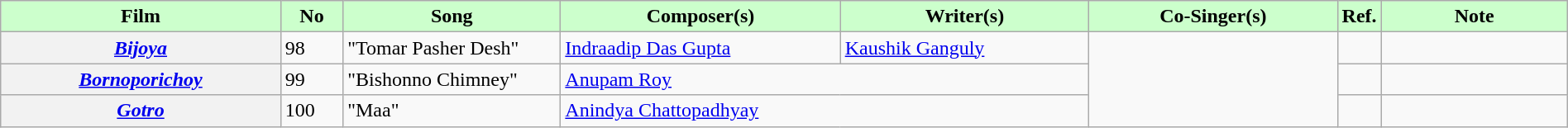<table class="wikitable plainrowheaders" style="width:100%;" textcolor:#000;">
<tr style="background:#cfc; text-align:center;">
<td scope="col" style="width:18%;"><strong>Film</strong></td>
<td scope="col" style="width:4%;"><strong>No</strong></td>
<td scope="col" style="width:14%;"><strong>Song</strong></td>
<td scope="col" style="width:18%;"><strong>Composer(s)</strong></td>
<td scope="col" style="width:16%;"><strong>Writer(s)</strong></td>
<td scope="col" style="width:16%;"><strong>Co-Singer(s)</strong></td>
<td scope="col" style="width:2%;"><strong>Ref.</strong></td>
<td scope="col" style="width:12%;"><strong>Note</strong></td>
</tr>
<tr>
<th scope="row"><em><a href='#'>Bijoya</a></em></th>
<td>98</td>
<td>"Tomar Pasher Desh"</td>
<td><a href='#'>Indraadip Das Gupta</a></td>
<td><a href='#'>Kaushik Ganguly</a></td>
<td rowspan="3"></td>
<td></td>
<td></td>
</tr>
<tr>
<th scope="row"><em><a href='#'>Bornoporichoy</a></em></th>
<td>99</td>
<td>"Bishonno Chimney"</td>
<td colspan="2"><a href='#'>Anupam Roy</a></td>
<td></td>
<td></td>
</tr>
<tr>
<th scope="row"><em><a href='#'>Gotro</a></em></th>
<td>100</td>
<td>"Maa"</td>
<td colspan="2"><a href='#'>Anindya Chattopadhyay</a></td>
<td></td>
<td></td>
</tr>
</table>
